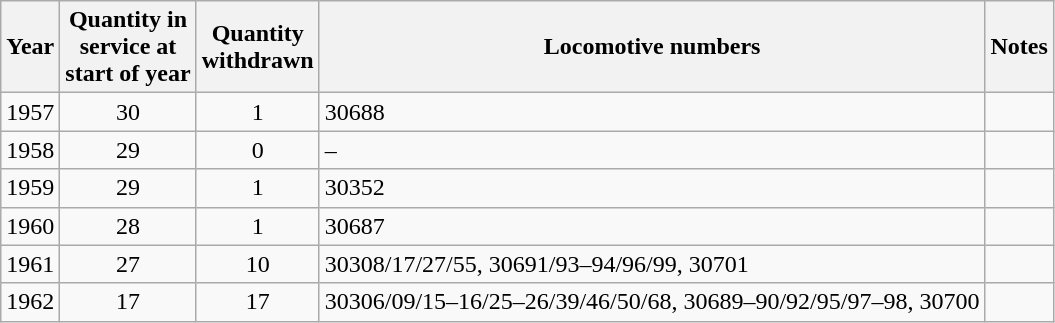<table class=wikitable style=text-align:center>
<tr>
<th>Year</th>
<th>Quantity in<br>service at<br>start of year</th>
<th>Quantity<br>withdrawn</th>
<th>Locomotive numbers</th>
<th>Notes</th>
</tr>
<tr>
<td>1957</td>
<td>30</td>
<td>1</td>
<td align=left>30688</td>
<td align=left></td>
</tr>
<tr>
<td>1958</td>
<td>29</td>
<td>0</td>
<td align=left>–</td>
<td align=left></td>
</tr>
<tr>
<td>1959</td>
<td>29</td>
<td>1</td>
<td align=left>30352</td>
<td align=left></td>
</tr>
<tr>
<td>1960</td>
<td>28</td>
<td>1</td>
<td align=left>30687</td>
<td align=left></td>
</tr>
<tr>
<td>1961</td>
<td>27</td>
<td>10</td>
<td align=left>30308/17/27/55, 30691/93–94/96/99, 30701</td>
<td align=left></td>
</tr>
<tr>
<td>1962</td>
<td>17</td>
<td>17</td>
<td align=left>30306/09/15–16/25–26/39/46/50/68, 30689–90/92/95/97–98, 30700</td>
<td align=left></td>
</tr>
</table>
